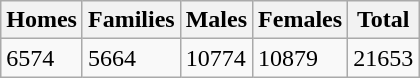<table class="wikitable">
<tr>
<th>Homes</th>
<th>Families</th>
<th>Males</th>
<th>Females</th>
<th>Total</th>
</tr>
<tr>
<td>6574</td>
<td>5664</td>
<td>10774</td>
<td>10879</td>
<td>21653</td>
</tr>
</table>
